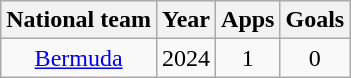<table class="wikitable" style="text-align:center">
<tr>
<th>National team</th>
<th>Year</th>
<th>Apps</th>
<th>Goals</th>
</tr>
<tr>
<td rowspan="2"><a href='#'>Bermuda</a></td>
<td>2024</td>
<td>1</td>
<td>0</td>
</tr>
</table>
